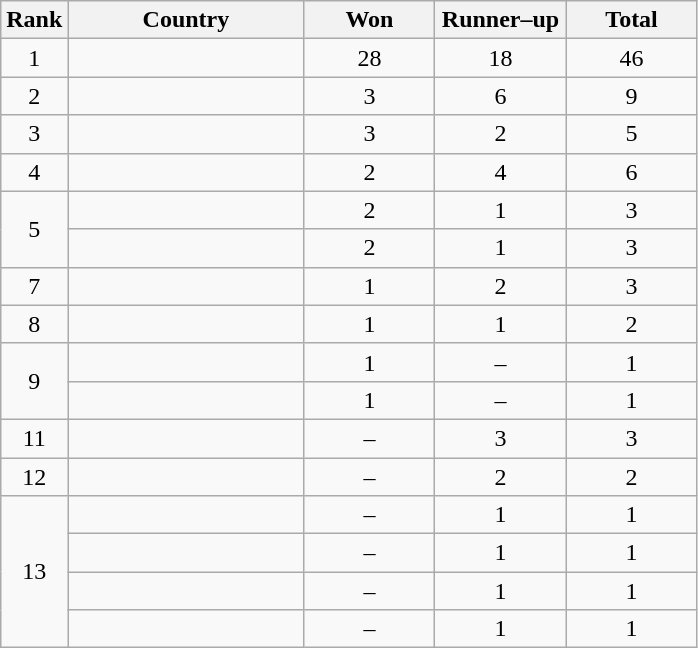<table class="wikitable" style="text-align:center">
<tr>
<th width="20">Rank</th>
<th width="150">Country</th>
<th width="80">Won</th>
<th width="80">Runner–up</th>
<th width="80">Total</th>
</tr>
<tr>
<td>1</td>
<td align=left></td>
<td>28</td>
<td>18</td>
<td>46</td>
</tr>
<tr>
<td>2</td>
<td align=left></td>
<td>3</td>
<td>6</td>
<td>9</td>
</tr>
<tr>
<td>3</td>
<td align=left></td>
<td>3</td>
<td>2</td>
<td>5</td>
</tr>
<tr>
<td>4</td>
<td align=left></td>
<td>2</td>
<td>4</td>
<td>6</td>
</tr>
<tr>
<td rowspan=2>5</td>
<td align=left></td>
<td>2</td>
<td>1</td>
<td>3</td>
</tr>
<tr>
<td align=left><em></em></td>
<td>2</td>
<td>1</td>
<td>3</td>
</tr>
<tr>
<td>7</td>
<td align=left></td>
<td>1</td>
<td>2</td>
<td>3</td>
</tr>
<tr>
<td>8</td>
<td align=left></td>
<td>1</td>
<td>1</td>
<td>2</td>
</tr>
<tr>
<td rowspan=2>9</td>
<td align=left></td>
<td>1</td>
<td>–</td>
<td>1</td>
</tr>
<tr>
<td align=left><em></em></td>
<td>1</td>
<td>–</td>
<td>1</td>
</tr>
<tr>
<td>11</td>
<td align=left><em></em></td>
<td>–</td>
<td>3</td>
<td>3</td>
</tr>
<tr>
<td>12</td>
<td align=left></td>
<td>–</td>
<td>2</td>
<td>2</td>
</tr>
<tr>
<td rowspan=4>13</td>
<td align=left></td>
<td>–</td>
<td>1</td>
<td>1</td>
</tr>
<tr>
<td align=left></td>
<td>–</td>
<td>1</td>
<td>1</td>
</tr>
<tr>
<td align=left></td>
<td>–</td>
<td>1</td>
<td>1</td>
</tr>
<tr>
<td align=left></td>
<td>–</td>
<td>1</td>
<td>1</td>
</tr>
</table>
